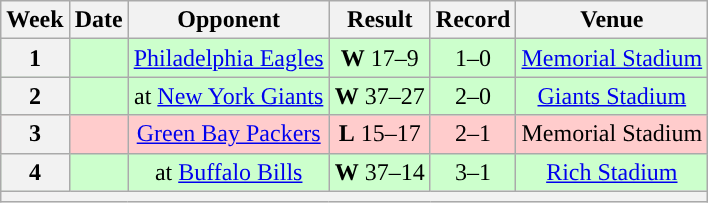<table class="wikitable" style="text-align:center">
<tr>
<th>Week</th>
<th>Date</th>
<th>Opponent</th>
<th>Result</th>
<th>Record</th>
<th>Venue</th>
</tr>
<tr style="background:#cfc">
<th>1</th>
<td></td>
<td><a href='#'>Philadelphia Eagles</a></td>
<td><strong>W</strong> 17–9</td>
<td>1–0</td>
<td><a href='#'>Memorial Stadium</a></td>
</tr>
<tr style="background:#cfc">
<th>2</th>
<td></td>
<td>at <a href='#'>New York Giants</a></td>
<td><strong>W</strong> 37–27</td>
<td>2–0</td>
<td><a href='#'>Giants Stadium</a></td>
</tr>
<tr style="background:#fcc">
<th>3</th>
<td></td>
<td><a href='#'>Green Bay Packers</a></td>
<td><strong>L</strong> 15–17</td>
<td>2–1</td>
<td>Memorial Stadium</td>
</tr>
<tr style="background:#cfc">
<th>4</th>
<td></td>
<td>at <a href='#'>Buffalo Bills</a></td>
<td><strong>W</strong> 37–14</td>
<td>3–1</td>
<td><a href='#'>Rich Stadium</a></td>
</tr>
<tr>
<th colspan="6"></th>
</tr>
</table>
